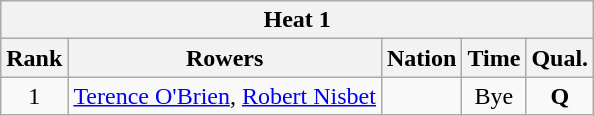<table class="wikitable" style="text-align:center">
<tr>
<th colspan=5 align=center><strong>Heat 1</strong></th>
</tr>
<tr>
<th>Rank</th>
<th>Rowers</th>
<th>Nation</th>
<th>Time</th>
<th>Qual.</th>
</tr>
<tr>
<td>1</td>
<td align=left><a href='#'>Terence O'Brien</a>, <a href='#'>Robert Nisbet</a></td>
<td align=left></td>
<td>Bye</td>
<td><strong>Q</strong></td>
</tr>
</table>
